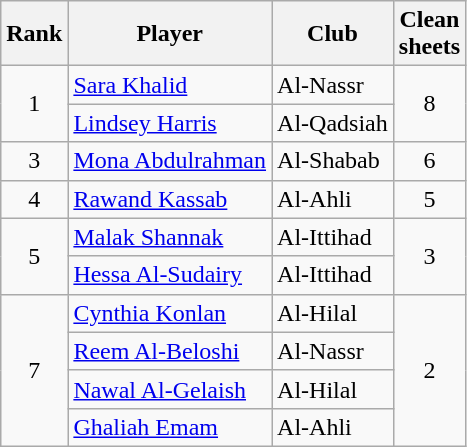<table class="wikitable" style="text-align:center">
<tr>
<th>Rank</th>
<th>Player</th>
<th>Club</th>
<th>Clean<br>sheets</th>
</tr>
<tr>
<td rowspan=2>1</td>
<td align="left"> <a href='#'>Sara Khalid</a></td>
<td align="left">Al-Nassr</td>
<td rowspan=2>8</td>
</tr>
<tr>
<td align="left"> <a href='#'>Lindsey Harris</a></td>
<td align="left">Al-Qadsiah</td>
</tr>
<tr>
<td>3</td>
<td align="left"> <a href='#'>Mona Abdulrahman</a></td>
<td align="left">Al-Shabab</td>
<td>6</td>
</tr>
<tr>
<td>4</td>
<td align="left"> <a href='#'>Rawand Kassab</a></td>
<td align="left">Al-Ahli</td>
<td>5</td>
</tr>
<tr>
<td rowspan=2>5</td>
<td align="left"> <a href='#'>Malak Shannak</a></td>
<td align="left">Al-Ittihad</td>
<td rowspan=2>3</td>
</tr>
<tr>
<td align="left"> <a href='#'>Hessa Al-Sudairy</a></td>
<td align="left">Al-Ittihad</td>
</tr>
<tr>
<td rowspan="4">7</td>
<td align="left"> <a href='#'>Cynthia Konlan</a></td>
<td align="left">Al-Hilal</td>
<td rowspan="4">2</td>
</tr>
<tr>
<td align="left"> <a href='#'>Reem Al-Beloshi</a></td>
<td align="left">Al-Nassr</td>
</tr>
<tr>
<td align="left"> <a href='#'>Nawal Al-Gelaish</a></td>
<td align="left">Al-Hilal</td>
</tr>
<tr>
<td align="left"> <a href='#'>Ghaliah Emam</a></td>
<td align="left">Al-Ahli</td>
</tr>
</table>
